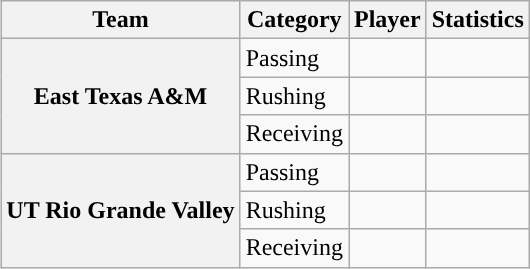<table class="wikitable" style="float:right">
<tr>
<th>Team</th>
<th>Category</th>
<th>Player</th>
<th>Statistics</th>
</tr>
<tr>
<th rowspan=3>East Texas A&M</th>
<td>Passing</td>
<td></td>
<td></td>
</tr>
<tr>
<td>Rushing</td>
<td></td>
<td></td>
</tr>
<tr>
<td>Receiving</td>
<td></td>
<td></td>
</tr>
<tr>
<th rowspan=3>UT Rio Grande Valley</th>
<td>Passing</td>
<td></td>
<td></td>
</tr>
<tr>
<td>Rushing</td>
<td></td>
<td></td>
</tr>
<tr>
<td>Receiving</td>
<td></td>
<td></td>
</tr>
</table>
